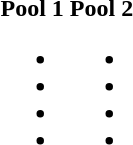<table>
<tr>
<td><br><strong>Pool 1</strong><ul><li></li><li></li><li></li><li></li></ul></td>
<td><br><strong>Pool 2</strong><ul><li></li><li></li><li></li><li></li></ul></td>
</tr>
</table>
